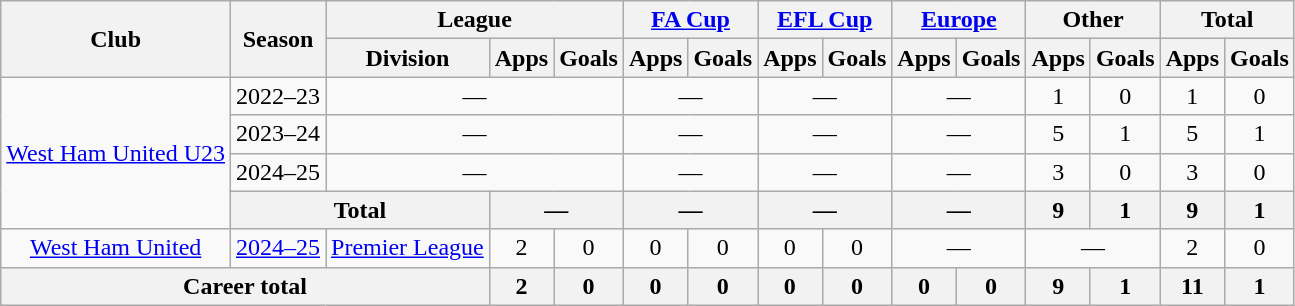<table class=wikitable style=text-align:center>
<tr>
<th rowspan="2">Club</th>
<th rowspan="2">Season</th>
<th colspan="3">League</th>
<th colspan="2"><a href='#'>FA Cup</a></th>
<th colspan="2"><a href='#'>EFL Cup</a></th>
<th colspan="2"><a href='#'>Europe</a></th>
<th colspan="2">Other</th>
<th colspan="2">Total</th>
</tr>
<tr>
<th>Division</th>
<th>Apps</th>
<th>Goals</th>
<th>Apps</th>
<th>Goals</th>
<th>Apps</th>
<th>Goals</th>
<th>Apps</th>
<th>Goals</th>
<th>Apps</th>
<th>Goals</th>
<th>Apps</th>
<th>Goals</th>
</tr>
<tr>
<td rowspan="4"><a href='#'>West Ham United U23</a></td>
<td>2022–23</td>
<td colspan="3">—</td>
<td colspan="2">—</td>
<td colspan="2">—</td>
<td colspan="2">—</td>
<td>1</td>
<td>0</td>
<td>1</td>
<td>0</td>
</tr>
<tr>
<td>2023–24</td>
<td colspan="3">—</td>
<td colspan="2">—</td>
<td colspan="2">—</td>
<td colspan="2">—</td>
<td>5</td>
<td>1</td>
<td>5</td>
<td>1</td>
</tr>
<tr>
<td>2024–25</td>
<td colspan="3">—</td>
<td colspan="2">—</td>
<td colspan="2">—</td>
<td colspan="2">—</td>
<td>3</td>
<td>0</td>
<td>3</td>
<td>0</td>
</tr>
<tr>
<th colspan="2">Total</th>
<th colspan="2">—</th>
<th colspan="2">—</th>
<th colspan="2">—</th>
<th colspan="2">—</th>
<th>9</th>
<th>1</th>
<th>9</th>
<th>1</th>
</tr>
<tr>
<td><a href='#'>West Ham United</a></td>
<td><a href='#'>2024–25</a></td>
<td><a href='#'>Premier League</a></td>
<td>2</td>
<td>0</td>
<td>0</td>
<td>0</td>
<td>0</td>
<td>0</td>
<td colspan="2">—</td>
<td colspan="2">—</td>
<td>2</td>
<td>0</td>
</tr>
<tr>
<th colspan="3">Career total</th>
<th>2</th>
<th>0</th>
<th>0</th>
<th>0</th>
<th>0</th>
<th>0</th>
<th>0</th>
<th>0</th>
<th>9</th>
<th>1</th>
<th>11</th>
<th>1</th>
</tr>
</table>
